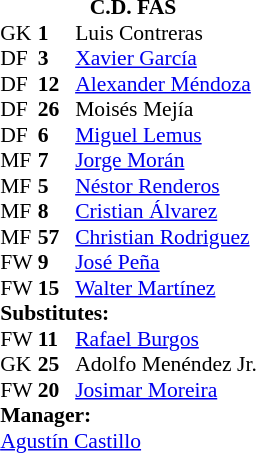<table style="font-size: 90%" cellspacing="0" cellpadding="0" align=center>
<tr>
<td colspan="5" style="padding-top: 0.6em; text-align:center"><strong>C.D. FAS</strong></td>
</tr>
<tr>
<th width="25"></th>
<th width="25"></th>
</tr>
<tr>
<td>GK</td>
<td><strong>1</strong></td>
<td> Luis Contreras</td>
<td></td>
<td></td>
</tr>
<tr>
<td>DF</td>
<td><strong>3</strong></td>
<td> <a href='#'>Xavier García</a></td>
</tr>
<tr>
<td>DF</td>
<td><strong>12</strong></td>
<td> <a href='#'>Alexander Méndoza</a></td>
</tr>
<tr>
<td>DF</td>
<td><strong>26</strong></td>
<td> Moisés Mejía</td>
<td></td>
</tr>
<tr>
<td>DF</td>
<td><strong>6</strong></td>
<td> <a href='#'>Miguel Lemus</a></td>
</tr>
<tr>
<td>MF</td>
<td><strong>7</strong></td>
<td> <a href='#'>Jorge Morán</a></td>
</tr>
<tr>
<td>MF</td>
<td><strong>5</strong></td>
<td> <a href='#'>Néstor Renderos</a></td>
</tr>
<tr>
<td>MF</td>
<td><strong>8</strong></td>
<td> <a href='#'>Cristian Álvarez</a></td>
<td></td>
</tr>
<tr>
<td>MF</td>
<td><strong>57</strong></td>
<td> <a href='#'>Christian Rodriguez</a>  </td>
<td>  </td>
<td></td>
</tr>
<tr>
<td>FW</td>
<td><strong>9</strong></td>
<td>  <a href='#'>José Peña</a></td>
<td></td>
<td></td>
</tr>
<tr>
<td>FW</td>
<td><strong>15</strong></td>
<td> <a href='#'>Walter Martínez</a></td>
</tr>
<tr>
<td colspan=5><strong>Substitutes:</strong></td>
</tr>
<tr>
<td>FW</td>
<td><strong>11</strong></td>
<td> <a href='#'>Rafael Burgos</a></td>
<td></td>
<td></td>
</tr>
<tr>
<td>GK</td>
<td><strong>25</strong></td>
<td> Adolfo Menéndez Jr.</td>
<td></td>
<td></td>
</tr>
<tr>
<td>FW</td>
<td><strong>20</strong></td>
<td> <a href='#'>Josimar Moreira</a></td>
<td></td>
<td></td>
</tr>
<tr>
<td colspan=5><strong>Manager:</strong></td>
</tr>
<tr>
<td colspan=5> <a href='#'>Agustín Castillo</a></td>
</tr>
</table>
